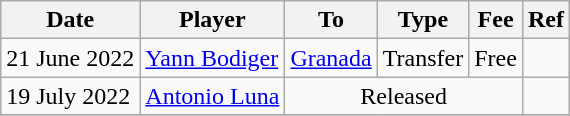<table class="wikitable">
<tr>
<th>Date</th>
<th>Player</th>
<th>To</th>
<th>Type</th>
<th>Fee</th>
<th>Ref</th>
</tr>
<tr>
<td>21 June 2022</td>
<td> <a href='#'>Yann Bodiger</a></td>
<td><a href='#'>Granada</a></td>
<td align=center>Transfer</td>
<td align=center>Free</td>
<td align=center></td>
</tr>
<tr>
<td>19 July 2022</td>
<td> <a href='#'>Antonio Luna</a></td>
<td colspan=3 align=center>Released</td>
<td align=center></td>
</tr>
<tr>
</tr>
</table>
